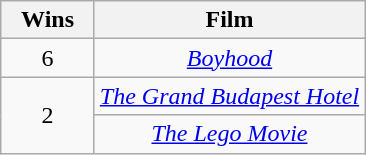<table class="wikitable" style="text-align:center;">
<tr>
<th scope="col" width="55">Wins</th>
<th scope="col" align="center">Film</th>
</tr>
<tr>
<td style="text-align:center;">6</td>
<td><em><a href='#'>Boyhood</a></em></td>
</tr>
<tr>
<td rowspan=2 style="text-align:center">2</td>
<td><em><a href='#'>The Grand Budapest Hotel</a></em></td>
</tr>
<tr>
<td><em><a href='#'>The Lego Movie</a></em></td>
</tr>
</table>
